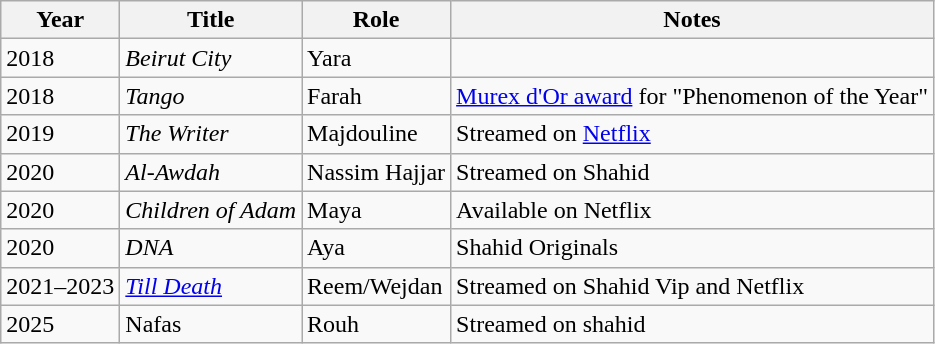<table class="wikitable sortable">
<tr>
<th>Year</th>
<th>Title</th>
<th>Role</th>
<th class="unsortable">Notes</th>
</tr>
<tr>
<td>2018</td>
<td><em>Beirut City</em></td>
<td>Yara</td>
<td></td>
</tr>
<tr>
<td>2018</td>
<td><em>Tango</em></td>
<td>Farah</td>
<td><a href='#'>Murex d'Or award</a> for "Phenomenon of the Year"</td>
</tr>
<tr>
<td>2019</td>
<td><em>The Writer</em></td>
<td>Majdouline</td>
<td>Streamed on <a href='#'>Netflix</a></td>
</tr>
<tr>
<td>2020</td>
<td><em>Al-Awdah</em></td>
<td>Nassim Hajjar</td>
<td>Streamed on Shahid</td>
</tr>
<tr>
<td>2020</td>
<td><em>Children of Adam</em></td>
<td>Maya</td>
<td>Available on Netflix</td>
</tr>
<tr>
<td>2020</td>
<td><em>DNA</em></td>
<td>Aya</td>
<td>Shahid Originals</td>
</tr>
<tr>
<td>2021–2023</td>
<td><em><a href='#'>Till Death</a></em></td>
<td>Reem/Wejdan</td>
<td>Streamed on Shahid Vip and Netflix</td>
</tr>
<tr>
<td>2025</td>
<td>Nafas</td>
<td>Rouh</td>
<td>Streamed on shahid</td>
</tr>
</table>
